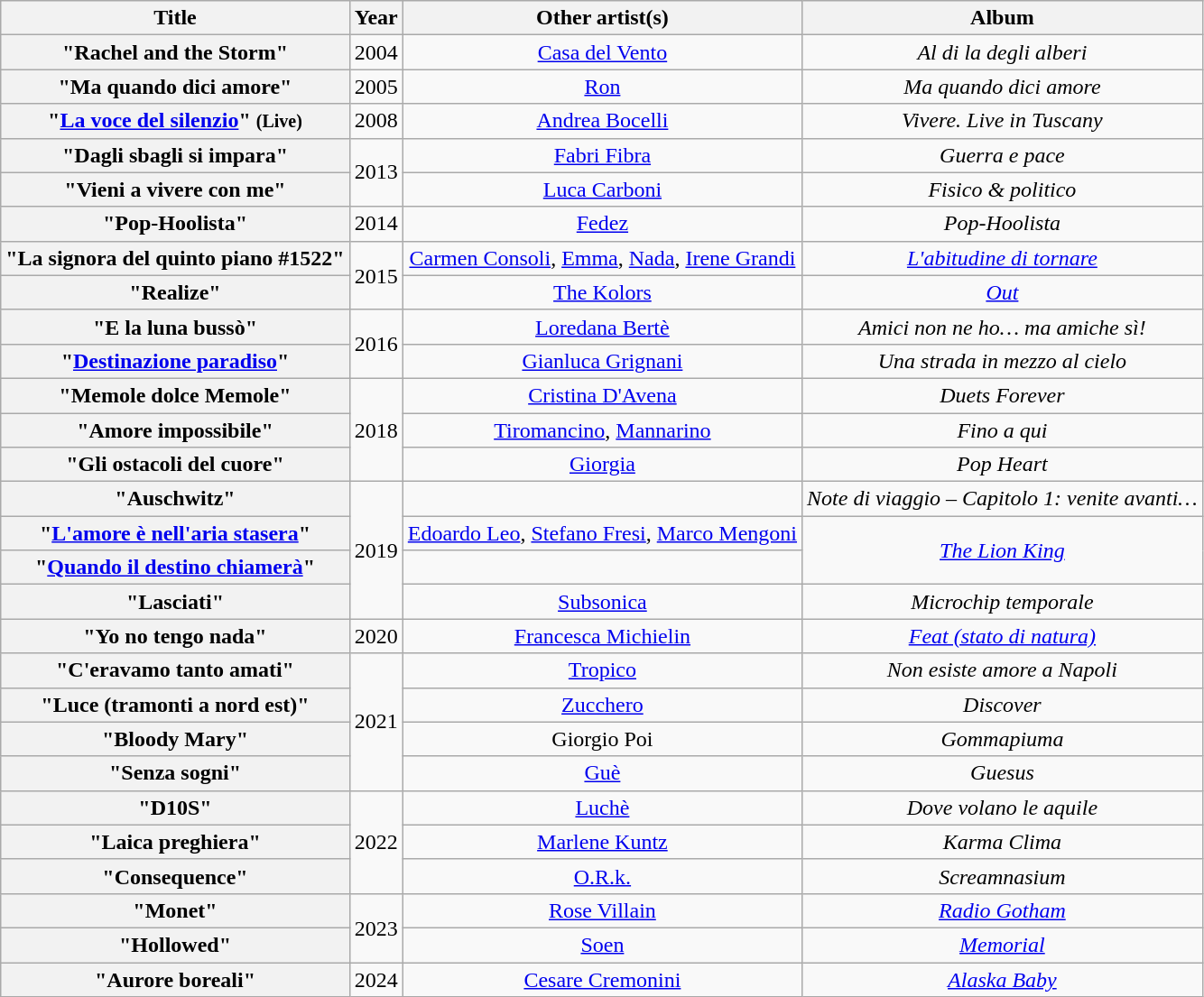<table class="wikitable plainrowheaders" style="text-align:center;">
<tr>
<th scope="col">Title</th>
<th scope="col">Year</th>
<th scope="col">Other artist(s)</th>
<th scope="col">Album</th>
</tr>
<tr>
<th scope="row">"Rachel and the Storm"</th>
<td>2004</td>
<td><a href='#'>Casa del Vento</a></td>
<td><em>Al di la degli alberi</em></td>
</tr>
<tr>
<th scope="row">"Ma quando dici amore"</th>
<td>2005</td>
<td><a href='#'>Ron</a></td>
<td><em>Ma quando dici amore</em></td>
</tr>
<tr>
<th scope="row">"<a href='#'>La voce del silenzio</a>" <small>(Live)</small></th>
<td>2008</td>
<td><a href='#'>Andrea Bocelli</a></td>
<td><em>Vivere. Live in Tuscany</em></td>
</tr>
<tr>
<th scope="row">"Dagli sbagli si impara"</th>
<td rowspan="2">2013</td>
<td><a href='#'>Fabri Fibra</a></td>
<td><em>Guerra e pace</em></td>
</tr>
<tr>
<th scope="row">"Vieni a vivere con me"</th>
<td><a href='#'>Luca Carboni</a></td>
<td><em>Fisico & politico</em></td>
</tr>
<tr>
<th scope="row">"Pop-Hoolista"</th>
<td>2014</td>
<td><a href='#'>Fedez</a></td>
<td><em>Pop-Hoolista</em></td>
</tr>
<tr>
<th scope="row">"La signora del quinto piano #1522"</th>
<td rowspan=2>2015</td>
<td><a href='#'>Carmen Consoli</a>, <a href='#'>Emma</a>, <a href='#'>Nada</a>, <a href='#'>Irene Grandi</a></td>
<td><em><a href='#'>L'abitudine di tornare</a></em></td>
</tr>
<tr>
<th scope="row">"Realize"</th>
<td><a href='#'>The Kolors</a></td>
<td><em><a href='#'>Out</a></em></td>
</tr>
<tr>
<th scope="row">"E la luna bussò"</th>
<td rowspan="2">2016</td>
<td><a href='#'>Loredana Bertè</a></td>
<td><em>Amici non ne ho… ma amiche sì!</em></td>
</tr>
<tr>
<th scope="row">"<a href='#'>Destinazione paradiso</a>"</th>
<td><a href='#'>Gianluca Grignani</a></td>
<td><em>Una strada in mezzo al cielo</em></td>
</tr>
<tr>
<th scope="row">"Memole dolce Memole"</th>
<td rowspan="3">2018</td>
<td><a href='#'>Cristina D'Avena</a></td>
<td><em>Duets Forever</em></td>
</tr>
<tr>
<th scope="row">"Amore impossibile"</th>
<td><a href='#'>Tiromancino</a>, <a href='#'>Mannarino</a></td>
<td><em>Fino a qui</em></td>
</tr>
<tr>
<th scope="row">"Gli ostacoli del cuore"</th>
<td><a href='#'>Giorgia</a></td>
<td><em>Pop Heart</em></td>
</tr>
<tr>
<th scope="row">"Auschwitz"</th>
<td rowspan="4">2019</td>
<td></td>
<td><em>Note di viaggio – Capitolo 1: venite avanti…</em></td>
</tr>
<tr>
<th scope="row">"<a href='#'>L'amore è nell'aria stasera</a>"</th>
<td><a href='#'>Edoardo Leo</a>, <a href='#'>Stefano Fresi</a>, <a href='#'>Marco Mengoni</a></td>
<td rowspan="2"><em><a href='#'>The Lion King</a></em></td>
</tr>
<tr>
<th scope="row">"<a href='#'>Quando il destino chiamerà</a>"</th>
<td></td>
</tr>
<tr>
<th scope="row">"Lasciati"</th>
<td><a href='#'>Subsonica</a></td>
<td><em>Microchip temporale</em></td>
</tr>
<tr>
<th scope="row">"Yo no tengo nada"</th>
<td>2020</td>
<td><a href='#'>Francesca Michielin</a></td>
<td><em><a href='#'>Feat (stato di natura)</a></em></td>
</tr>
<tr>
<th scope="row">"C'eravamo tanto amati"</th>
<td rowspan="4">2021</td>
<td><a href='#'>Tropico</a></td>
<td><em>Non esiste amore a Napoli</em></td>
</tr>
<tr>
<th scope="row">"Luce (tramonti a nord est)"</th>
<td><a href='#'>Zucchero</a></td>
<td><em>Discover</em></td>
</tr>
<tr>
<th scope="row">"Bloody Mary"</th>
<td>Giorgio Poi</td>
<td><em>Gommapiuma</em></td>
</tr>
<tr>
<th scope="row">"Senza sogni"</th>
<td><a href='#'>Guè</a></td>
<td><em>Guesus</em></td>
</tr>
<tr>
<th scope="row">"D10S"</th>
<td rowspan="3">2022</td>
<td><a href='#'>Luchè</a></td>
<td><em>Dove volano le aquile</em></td>
</tr>
<tr>
<th scope="row">"Laica preghiera"</th>
<td><a href='#'>Marlene Kuntz</a></td>
<td><em>Karma Clima</em></td>
</tr>
<tr>
<th scope="row">"Consequence"</th>
<td><a href='#'>O.R.k.</a></td>
<td><em>Screamnasium</em></td>
</tr>
<tr>
<th scope="row">"Monet"</th>
<td rowspan="2">2023</td>
<td><a href='#'>Rose Villain</a></td>
<td><em><a href='#'>Radio Gotham</a></em></td>
</tr>
<tr>
<th scope="row">"Hollowed"</th>
<td><a href='#'>Soen</a></td>
<td><em><a href='#'>Memorial</a></em></td>
</tr>
<tr>
<th scope="row">"Aurore boreali"</th>
<td>2024</td>
<td><a href='#'>Cesare Cremonini</a></td>
<td><em><a href='#'>Alaska Baby</a></em></td>
</tr>
</table>
